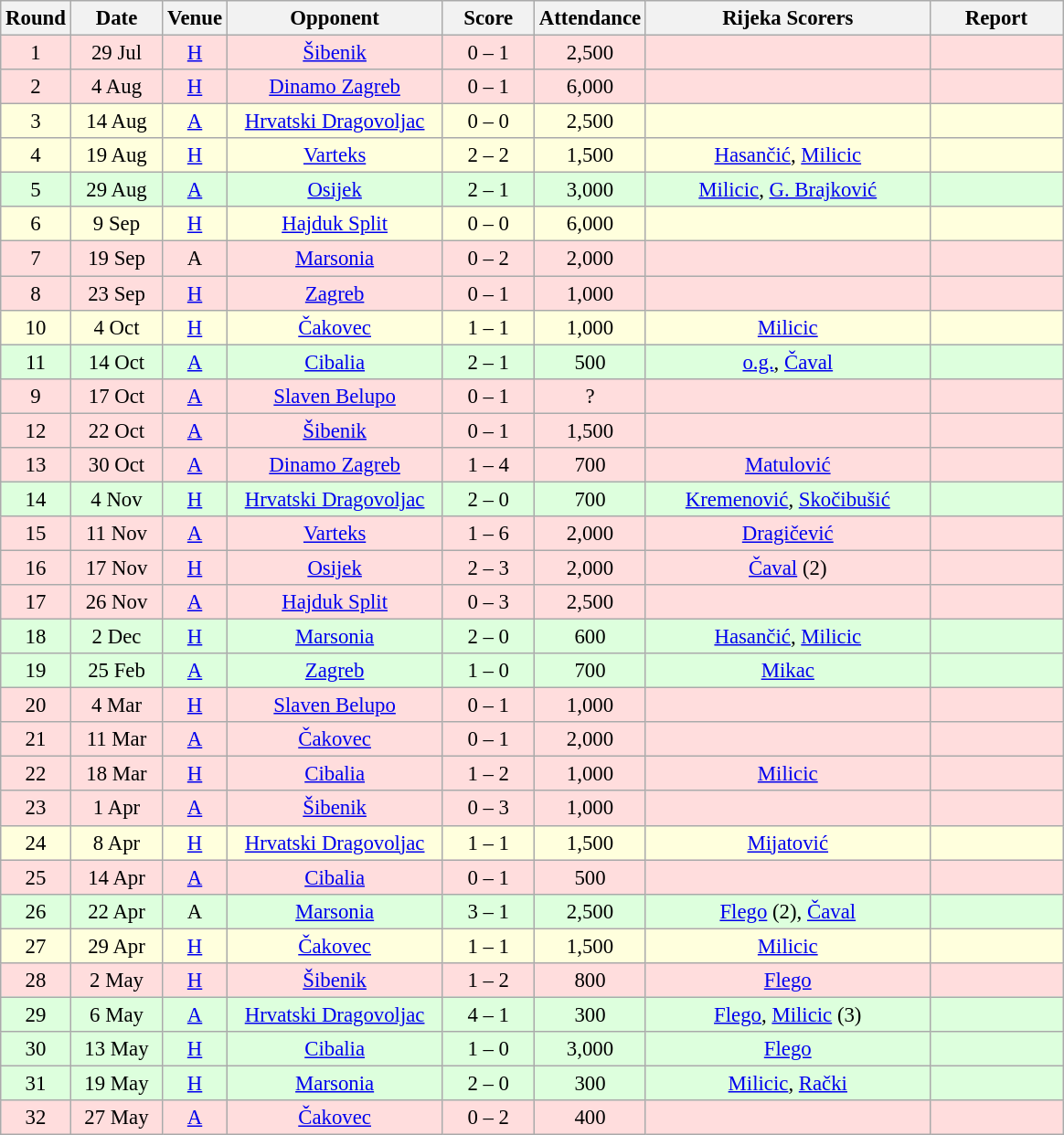<table class="wikitable sortable" style="text-align: center; font-size:95%;">
<tr>
<th width="30">Round</th>
<th width="60">Date</th>
<th width="20">Venue</th>
<th width="150">Opponent</th>
<th width="60">Score</th>
<th width="40">Attendance</th>
<th width="200">Rijeka Scorers</th>
<th width="90" class="unsortable">Report</th>
</tr>
<tr bgcolor="#ffdddd">
<td>1</td>
<td>29 Jul</td>
<td><a href='#'>H</a></td>
<td><a href='#'>Šibenik</a></td>
<td>0 – 1</td>
<td>2,500</td>
<td></td>
<td></td>
</tr>
<tr bgcolor="#ffdddd">
<td>2</td>
<td>4 Aug</td>
<td><a href='#'>H</a></td>
<td><a href='#'>Dinamo Zagreb</a></td>
<td>0 – 1</td>
<td>6,000</td>
<td></td>
<td></td>
</tr>
<tr bgcolor="#ffffdd">
<td>3</td>
<td>14 Aug</td>
<td><a href='#'>A</a></td>
<td><a href='#'>Hrvatski Dragovoljac</a></td>
<td>0 – 0</td>
<td>2,500</td>
<td></td>
<td></td>
</tr>
<tr bgcolor="#ffffdd">
<td>4</td>
<td>19 Aug</td>
<td><a href='#'>H</a></td>
<td><a href='#'>Varteks</a></td>
<td>2 – 2</td>
<td>1,500</td>
<td><a href='#'>Hasančić</a>, <a href='#'>Milicic</a></td>
<td></td>
</tr>
<tr bgcolor="#ddffdd">
<td>5</td>
<td>29 Aug</td>
<td><a href='#'>A</a></td>
<td><a href='#'>Osijek</a></td>
<td>2 – 1</td>
<td>3,000</td>
<td><a href='#'>Milicic</a>, <a href='#'>G. Brajković</a></td>
<td></td>
</tr>
<tr bgcolor="#ffffdd">
<td>6</td>
<td>9 Sep</td>
<td><a href='#'>H</a></td>
<td><a href='#'>Hajduk Split</a></td>
<td>0 – 0</td>
<td>6,000</td>
<td></td>
<td></td>
</tr>
<tr bgcolor="#ffdddd">
<td>7</td>
<td>19 Sep</td>
<td>A</td>
<td><a href='#'>Marsonia</a></td>
<td>0 – 2</td>
<td>2,000</td>
<td></td>
<td></td>
</tr>
<tr bgcolor="#ffdddd">
<td>8</td>
<td>23 Sep</td>
<td><a href='#'>H</a></td>
<td><a href='#'>Zagreb</a></td>
<td>0 – 1</td>
<td>1,000</td>
<td></td>
<td></td>
</tr>
<tr bgcolor="#ffffdd">
<td>10</td>
<td>4 Oct</td>
<td><a href='#'>H</a></td>
<td><a href='#'>Čakovec</a></td>
<td>1 – 1</td>
<td>1,000</td>
<td><a href='#'>Milicic</a></td>
<td></td>
</tr>
<tr bgcolor="#ddffdd">
<td>11</td>
<td>14 Oct</td>
<td><a href='#'>A</a></td>
<td><a href='#'>Cibalia</a></td>
<td>2 – 1</td>
<td>500</td>
<td><a href='#'>o.g.</a>, <a href='#'>Čaval</a></td>
<td></td>
</tr>
<tr bgcolor="#ffdddd">
<td>9</td>
<td>17 Oct</td>
<td><a href='#'>A</a></td>
<td><a href='#'>Slaven Belupo</a></td>
<td>0 – 1</td>
<td>?</td>
<td></td>
<td></td>
</tr>
<tr bgcolor="#ffdddd">
<td>12</td>
<td>22 Oct</td>
<td><a href='#'>A</a></td>
<td><a href='#'>Šibenik</a></td>
<td>0 – 1</td>
<td>1,500</td>
<td></td>
<td></td>
</tr>
<tr bgcolor="#ffdddd">
<td>13</td>
<td>30 Oct</td>
<td><a href='#'>A</a></td>
<td><a href='#'>Dinamo Zagreb</a></td>
<td>1 – 4</td>
<td>700</td>
<td><a href='#'>Matulović</a></td>
<td></td>
</tr>
<tr bgcolor="#ddffdd">
<td>14</td>
<td>4 Nov</td>
<td><a href='#'>H</a></td>
<td><a href='#'>Hrvatski Dragovoljac</a></td>
<td>2 – 0</td>
<td>700</td>
<td><a href='#'>Kremenović</a>, <a href='#'>Skočibušić</a></td>
<td></td>
</tr>
<tr bgcolor="#ffdddd">
<td>15</td>
<td>11 Nov</td>
<td><a href='#'>A</a></td>
<td><a href='#'>Varteks</a></td>
<td>1 – 6</td>
<td>2,000</td>
<td><a href='#'>Dragičević</a></td>
<td></td>
</tr>
<tr bgcolor="#ffdddd">
<td>16</td>
<td>17 Nov</td>
<td><a href='#'>H</a></td>
<td><a href='#'>Osijek</a></td>
<td>2 – 3</td>
<td>2,000</td>
<td><a href='#'>Čaval</a> (2)</td>
<td></td>
</tr>
<tr bgcolor="#ffdddd">
<td>17</td>
<td>26 Nov</td>
<td><a href='#'>A</a></td>
<td><a href='#'>Hajduk Split</a></td>
<td>0 – 3</td>
<td>2,500</td>
<td></td>
<td></td>
</tr>
<tr bgcolor="#ddffdd">
<td>18</td>
<td>2 Dec</td>
<td><a href='#'>H</a></td>
<td><a href='#'>Marsonia</a></td>
<td>2 – 0</td>
<td>600</td>
<td><a href='#'>Hasančić</a>, <a href='#'>Milicic</a></td>
<td></td>
</tr>
<tr bgcolor="#ddffdd">
<td>19</td>
<td>25 Feb</td>
<td><a href='#'>A</a></td>
<td><a href='#'>Zagreb</a></td>
<td>1 – 0</td>
<td>700</td>
<td><a href='#'>Mikac</a></td>
<td></td>
</tr>
<tr bgcolor="#ffdddd">
<td>20</td>
<td>4 Mar</td>
<td><a href='#'>H</a></td>
<td><a href='#'>Slaven Belupo</a></td>
<td>0 – 1</td>
<td>1,000</td>
<td></td>
<td></td>
</tr>
<tr bgcolor="#ffdddd">
<td>21</td>
<td>11 Mar</td>
<td><a href='#'>A</a></td>
<td><a href='#'>Čakovec</a></td>
<td>0 – 1</td>
<td>2,000</td>
<td></td>
<td></td>
</tr>
<tr bgcolor="#ffdddd">
<td>22</td>
<td>18 Mar</td>
<td><a href='#'>H</a></td>
<td><a href='#'>Cibalia</a></td>
<td>1 – 2</td>
<td>1,000</td>
<td><a href='#'>Milicic</a></td>
<td></td>
</tr>
<tr bgcolor="#ffdddd">
<td>23</td>
<td>1 Apr</td>
<td><a href='#'>A</a></td>
<td><a href='#'>Šibenik</a></td>
<td>0 – 3</td>
<td>1,000</td>
<td></td>
<td></td>
</tr>
<tr bgcolor="#ffffdd">
<td>24</td>
<td>8 Apr</td>
<td><a href='#'>H</a></td>
<td><a href='#'>Hrvatski Dragovoljac</a></td>
<td>1 – 1</td>
<td>1,500</td>
<td><a href='#'>Mijatović</a></td>
<td></td>
</tr>
<tr bgcolor="#ffdddd">
<td>25</td>
<td>14 Apr</td>
<td><a href='#'>A</a></td>
<td><a href='#'>Cibalia</a></td>
<td>0 – 1</td>
<td>500</td>
<td></td>
<td></td>
</tr>
<tr bgcolor="#ddffdd">
<td>26</td>
<td>22 Apr</td>
<td>A</td>
<td><a href='#'>Marsonia</a></td>
<td>3 – 1</td>
<td>2,500</td>
<td><a href='#'>Flego</a> (2), <a href='#'>Čaval</a></td>
<td></td>
</tr>
<tr bgcolor="#ffffdd">
<td>27</td>
<td>29 Apr</td>
<td><a href='#'>H</a></td>
<td><a href='#'>Čakovec</a></td>
<td>1 – 1</td>
<td>1,500</td>
<td><a href='#'>Milicic</a></td>
<td></td>
</tr>
<tr bgcolor="#ffdddd">
<td>28</td>
<td>2 May</td>
<td><a href='#'>H</a></td>
<td><a href='#'>Šibenik</a></td>
<td>1 – 2</td>
<td>800</td>
<td><a href='#'>Flego</a></td>
<td></td>
</tr>
<tr bgcolor="#ddffdd">
<td>29</td>
<td>6 May</td>
<td><a href='#'>A</a></td>
<td><a href='#'>Hrvatski Dragovoljac</a></td>
<td>4 – 1</td>
<td>300</td>
<td><a href='#'>Flego</a>, <a href='#'>Milicic</a> (3)</td>
<td></td>
</tr>
<tr bgcolor="#ddffdd">
<td>30</td>
<td>13 May</td>
<td><a href='#'>H</a></td>
<td><a href='#'>Cibalia</a></td>
<td>1 – 0</td>
<td>3,000</td>
<td><a href='#'>Flego</a></td>
<td></td>
</tr>
<tr bgcolor="#ddffdd">
<td>31</td>
<td>19 May</td>
<td><a href='#'>H</a></td>
<td><a href='#'>Marsonia</a></td>
<td>2 – 0</td>
<td>300</td>
<td><a href='#'>Milicic</a>, <a href='#'>Rački</a></td>
<td></td>
</tr>
<tr bgcolor="#ffdddd">
<td>32</td>
<td>27 May</td>
<td><a href='#'>A</a></td>
<td><a href='#'>Čakovec</a></td>
<td>0 – 2</td>
<td>400</td>
<td></td>
<td></td>
</tr>
</table>
